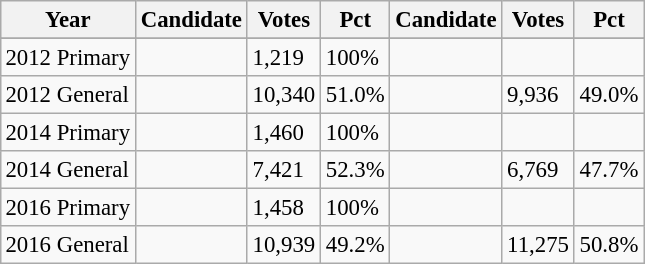<table class="wikitable" style="margin:0.5em ; font-size:95%">
<tr>
<th>Year</th>
<th>Candidate</th>
<th>Votes</th>
<th>Pct</th>
<th>Candidate</th>
<th>Votes</th>
<th>Pct</th>
</tr>
<tr>
</tr>
<tr>
<td>2012 Primary</td>
<td></td>
<td>1,219</td>
<td>100%</td>
<td></td>
<td></td>
<td></td>
</tr>
<tr>
<td>2012 General</td>
<td></td>
<td>10,340</td>
<td>51.0%</td>
<td></td>
<td>9,936</td>
<td>49.0%</td>
</tr>
<tr>
<td>2014 Primary</td>
<td></td>
<td>1,460</td>
<td>100%</td>
<td></td>
<td></td>
<td></td>
</tr>
<tr>
<td>2014 General</td>
<td></td>
<td>7,421</td>
<td>52.3%</td>
<td></td>
<td>6,769</td>
<td>47.7%</td>
</tr>
<tr>
<td>2016 Primary</td>
<td></td>
<td>1,458</td>
<td>100%</td>
<td></td>
<td></td>
<td></td>
</tr>
<tr>
<td>2016 General</td>
<td></td>
<td>10,939</td>
<td>49.2%</td>
<td></td>
<td>11,275</td>
<td>50.8%</td>
</tr>
</table>
